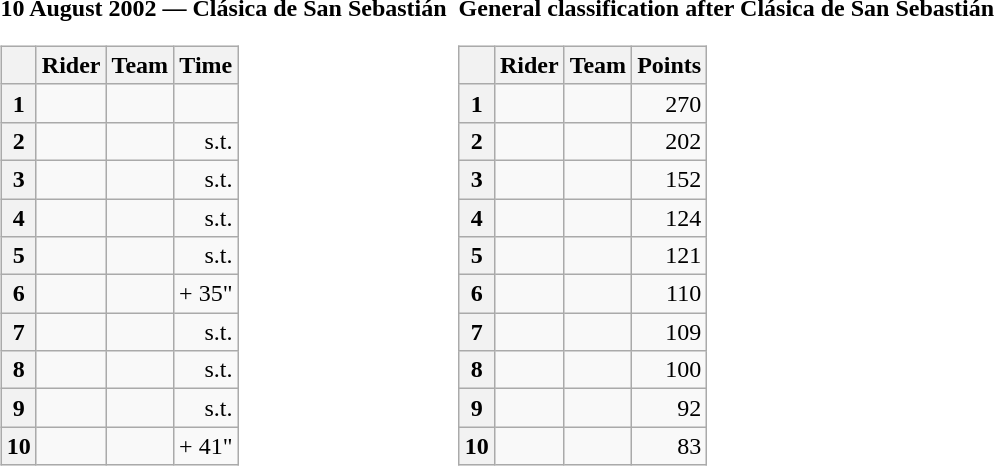<table>
<tr>
<td><strong>10 August 2002 — Clásica de San Sebastián </strong><br><table class="wikitable">
<tr>
<th></th>
<th>Rider</th>
<th>Team</th>
<th>Time</th>
</tr>
<tr>
<th>1</th>
<td></td>
<td></td>
<td align="right"></td>
</tr>
<tr>
<th>2</th>
<td></td>
<td></td>
<td align="right">s.t.</td>
</tr>
<tr>
<th>3</th>
<td></td>
<td></td>
<td align="right">s.t.</td>
</tr>
<tr>
<th>4</th>
<td></td>
<td></td>
<td align="right">s.t.</td>
</tr>
<tr>
<th>5</th>
<td></td>
<td></td>
<td align="right">s.t.</td>
</tr>
<tr>
<th>6</th>
<td></td>
<td></td>
<td align="right">+ 35"</td>
</tr>
<tr>
<th>7</th>
<td></td>
<td></td>
<td align="right">s.t.</td>
</tr>
<tr>
<th>8</th>
<td></td>
<td></td>
<td align="right">s.t.</td>
</tr>
<tr>
<th>9</th>
<td></td>
<td></td>
<td align="right">s.t.</td>
</tr>
<tr>
<th>10</th>
<td></td>
<td></td>
<td align="right">+ 41"</td>
</tr>
</table>
</td>
<td></td>
<td><strong>General classification after Clásica de San Sebastián</strong><br><table class="wikitable">
<tr>
<th></th>
<th>Rider</th>
<th>Team</th>
<th>Points</th>
</tr>
<tr>
<th>1</th>
<td> </td>
<td></td>
<td align="right">270</td>
</tr>
<tr>
<th>2</th>
<td></td>
<td></td>
<td align="right">202</td>
</tr>
<tr>
<th>3</th>
<td></td>
<td></td>
<td align="right">152</td>
</tr>
<tr>
<th>4</th>
<td></td>
<td></td>
<td align="right">124</td>
</tr>
<tr>
<th>5</th>
<td></td>
<td></td>
<td align="right">121</td>
</tr>
<tr>
<th>6</th>
<td></td>
<td></td>
<td align="right">110</td>
</tr>
<tr>
<th>7</th>
<td></td>
<td></td>
<td align="right">109</td>
</tr>
<tr>
<th>8</th>
<td></td>
<td></td>
<td align="right">100</td>
</tr>
<tr>
<th>9</th>
<td></td>
<td></td>
<td align="right">92</td>
</tr>
<tr>
<th>10</th>
<td></td>
<td></td>
<td align="right">83</td>
</tr>
</table>
</td>
</tr>
</table>
